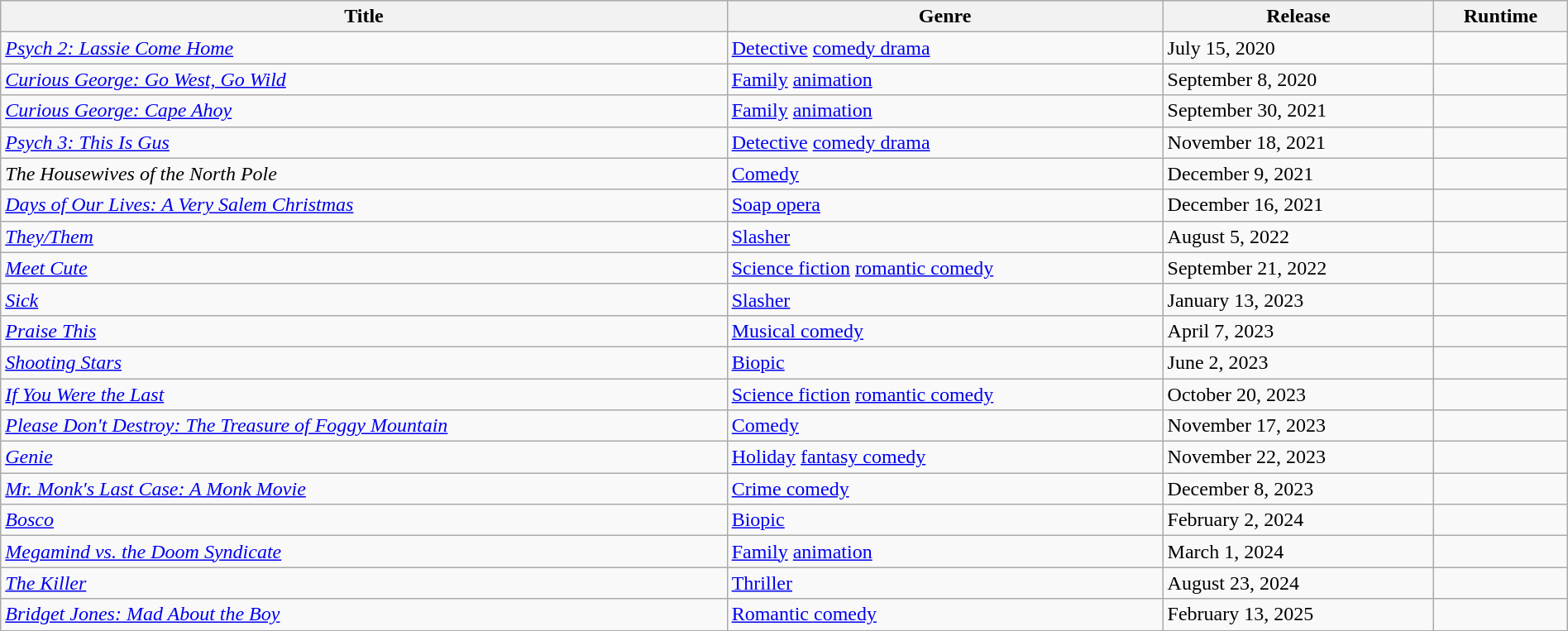<table class="wikitable sortable" style="width:100%;">
<tr>
<th>Title</th>
<th>Genre</th>
<th>Release</th>
<th>Runtime</th>
</tr>
<tr>
<td><em><a href='#'>Psych 2: Lassie Come Home</a></em></td>
<td><a href='#'>Detective</a> <a href='#'>comedy drama</a></td>
<td>July 15, 2020</td>
<td></td>
</tr>
<tr>
<td><em><a href='#'>Curious George: Go West, Go Wild</a></em></td>
<td><a href='#'>Family</a> <a href='#'>animation</a></td>
<td>September 8, 2020</td>
<td></td>
</tr>
<tr>
<td><em><a href='#'>Curious George: Cape Ahoy</a></em></td>
<td><a href='#'>Family</a> <a href='#'>animation</a></td>
<td>September 30, 2021</td>
<td></td>
</tr>
<tr>
<td><em><a href='#'>Psych 3: This Is Gus</a></em></td>
<td><a href='#'>Detective</a> <a href='#'>comedy drama</a></td>
<td>November 18, 2021</td>
<td></td>
</tr>
<tr>
<td><em>The Housewives of the North Pole</em></td>
<td><a href='#'>Comedy</a></td>
<td>December 9, 2021</td>
<td></td>
</tr>
<tr>
<td><em><a href='#'>Days of Our Lives: A Very Salem Christmas</a></em></td>
<td><a href='#'>Soap opera</a></td>
<td>December 16, 2021</td>
<td></td>
</tr>
<tr>
<td><em><a href='#'>They/Them</a></em></td>
<td><a href='#'>Slasher</a></td>
<td>August 5, 2022</td>
<td></td>
</tr>
<tr>
<td><em><a href='#'>Meet Cute</a></em></td>
<td><a href='#'>Science fiction</a> <a href='#'>romantic comedy</a></td>
<td>September 21, 2022</td>
<td></td>
</tr>
<tr>
<td><em><a href='#'>Sick</a></em></td>
<td><a href='#'>Slasher</a></td>
<td>January 13, 2023</td>
<td></td>
</tr>
<tr>
<td><em><a href='#'>Praise This</a></em></td>
<td><a href='#'>Musical comedy</a></td>
<td>April 7, 2023</td>
<td></td>
</tr>
<tr>
<td><em><a href='#'>Shooting Stars</a></em></td>
<td><a href='#'>Biopic</a></td>
<td>June 2, 2023</td>
<td></td>
</tr>
<tr>
<td><em><a href='#'>If You Were the Last</a></em></td>
<td><a href='#'>Science fiction</a> <a href='#'>romantic comedy</a></td>
<td>October 20, 2023</td>
<td></td>
</tr>
<tr>
<td><em><a href='#'>Please Don't Destroy: The Treasure of Foggy Mountain</a></em></td>
<td><a href='#'>Comedy</a></td>
<td>November 17, 2023</td>
<td></td>
</tr>
<tr>
<td><em><a href='#'>Genie</a></em></td>
<td><a href='#'>Holiday</a> <a href='#'>fantasy comedy</a></td>
<td>November 22, 2023</td>
<td></td>
</tr>
<tr>
<td><em><a href='#'>Mr. Monk's Last Case: A Monk Movie</a></em></td>
<td><a href='#'>Crime comedy</a></td>
<td>December 8, 2023</td>
<td></td>
</tr>
<tr>
<td><em><a href='#'>Bosco</a></em></td>
<td><a href='#'>Biopic</a></td>
<td>February 2, 2024</td>
<td></td>
</tr>
<tr>
<td><em><a href='#'>Megamind vs. the Doom Syndicate</a></em></td>
<td><a href='#'>Family</a> <a href='#'>animation</a></td>
<td>March 1, 2024</td>
<td></td>
</tr>
<tr>
<td><em><a href='#'>The Killer</a></em></td>
<td><a href='#'>Thriller</a></td>
<td>August 23, 2024</td>
<td></td>
</tr>
<tr>
<td><em><a href='#'>Bridget Jones: Mad About the Boy</a></em></td>
<td><a href='#'>Romantic comedy</a></td>
<td>February 13, 2025</td>
<td></td>
</tr>
<tr>
</tr>
</table>
